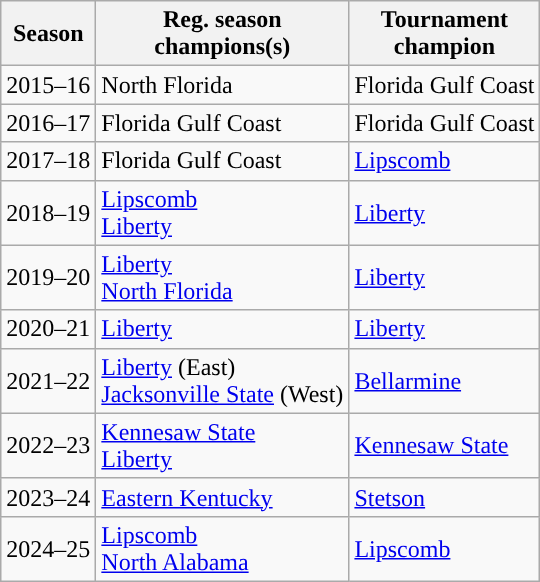<table class="wikitable sortable">
<tr>
<th width=px>Season</th>
<th width=px>Reg. season<br>champions(s)</th>
<th width=px>Tournament<br>champion</th>
</tr>
<tr>
<td>2015–16</td>
<td>North Florida</td>
<td>Florida Gulf Coast</td>
</tr>
<tr>
<td>2016–17</td>
<td>Florida Gulf Coast</td>
<td>Florida Gulf Coast</td>
</tr>
<tr>
<td>2017–18</td>
<td>Florida Gulf Coast</td>
<td><a href='#'>Lipscomb</a></td>
</tr>
<tr>
<td>2018–19</td>
<td><a href='#'>Lipscomb</a><br><a href='#'>Liberty</a></td>
<td><a href='#'>Liberty</a></td>
</tr>
<tr>
<td>2019–20</td>
<td><a href='#'>Liberty</a><br><a href='#'>North Florida</a></td>
<td><a href='#'>Liberty</a></td>
</tr>
<tr>
<td>2020–21</td>
<td><a href='#'>Liberty</a></td>
<td><a href='#'>Liberty</a></td>
</tr>
<tr>
<td>2021–22</td>
<td><a href='#'>Liberty</a> (East)<br><a href='#'>Jacksonville State</a> (West)</td>
<td><a href='#'>Bellarmine</a></td>
</tr>
<tr>
<td>2022–23</td>
<td><a href='#'>Kennesaw State</a><br><a href='#'>Liberty</a></td>
<td><a href='#'>Kennesaw State</a></td>
</tr>
<tr>
<td>2023–24</td>
<td><a href='#'>Eastern Kentucky</a></td>
<td><a href='#'>Stetson</a></td>
</tr>
<tr>
<td>2024–25</td>
<td><a href='#'>Lipscomb</a><br><a href='#'>North Alabama</a></td>
<td><a href='#'>Lipscomb</a></td>
</tr>
</table>
